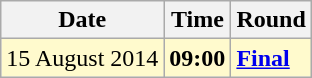<table class="wikitable">
<tr>
<th>Date</th>
<th>Time</th>
<th>Round</th>
</tr>
<tr style=background:lemonchiffon>
<td>15 August 2014</td>
<td><strong>09:00</strong></td>
<td><strong><a href='#'>Final</a></strong></td>
</tr>
</table>
